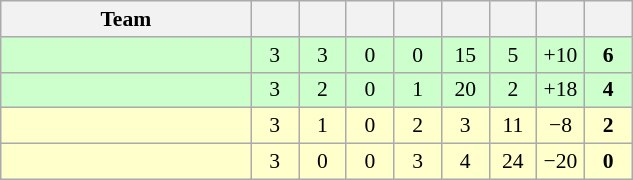<table class="wikitable" style="text-align: center; font-size:90% ">
<tr>
<th width=160>Team</th>
<th width=25></th>
<th width=25></th>
<th width=25></th>
<th width=25></th>
<th width=25></th>
<th width=25></th>
<th width=25></th>
<th width=25></th>
</tr>
<tr bgcolor="ccffcc">
<td align=left></td>
<td>3</td>
<td>3</td>
<td>0</td>
<td>0</td>
<td>15</td>
<td>5</td>
<td>+10</td>
<td><strong>6</strong></td>
</tr>
<tr bgcolor="ccffcc">
<td align=left></td>
<td>3</td>
<td>2</td>
<td>0</td>
<td>1</td>
<td>20</td>
<td>2</td>
<td>+18</td>
<td><strong>4</strong></td>
</tr>
<tr bgcolor="ffffcc">
<td align=left></td>
<td>3</td>
<td>1</td>
<td>0</td>
<td>2</td>
<td>3</td>
<td>11</td>
<td>−8</td>
<td><strong>2</strong></td>
</tr>
<tr bgcolor="ffffcc">
<td align=left></td>
<td>3</td>
<td>0</td>
<td>0</td>
<td>3</td>
<td>4</td>
<td>24</td>
<td>−20</td>
<td><strong>0</strong></td>
</tr>
</table>
